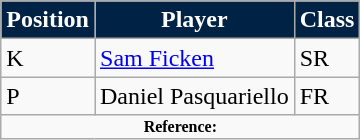<table class="wikitable">
<tr>
<th style="background:#024; color:#fff;">Position</th>
<th style="background:#024; color:#fff;">Player</th>
<th style="background:#024; color:#fff;">Class</th>
</tr>
<tr>
<td>K</td>
<td><a href='#'>Sam Ficken</a></td>
<td>SR</td>
</tr>
<tr>
<td>P</td>
<td>Daniel Pasquariello</td>
<td>FR</td>
</tr>
<tr>
<td colspan="3" style="font-size:8pt; text-align:center;"><strong>Reference:</strong></td>
</tr>
</table>
